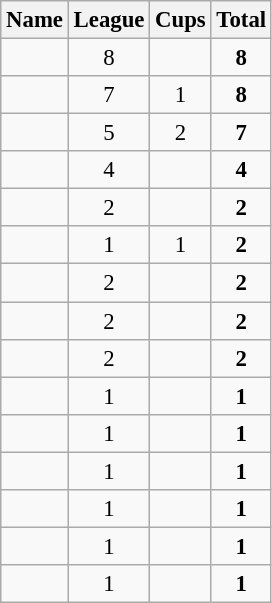<table class="wikitable sortable" style="text-align:center; font-size:95%">
<tr>
<th>Name</th>
<th>League</th>
<th>Cups</th>
<th>Total</th>
</tr>
<tr>
<td></td>
<td> 8</td>
<td></td>
<td> <strong>8</strong></td>
</tr>
<tr>
<td></td>
<td> 7</td>
<td> 1</td>
<td> <strong>8</strong></td>
</tr>
<tr>
<td></td>
<td> 5</td>
<td> 2</td>
<td> <strong>7</strong></td>
</tr>
<tr>
<td></td>
<td> 4</td>
<td></td>
<td> <strong>4</strong></td>
</tr>
<tr>
<td></td>
<td> 2</td>
<td></td>
<td> <strong>2</strong></td>
</tr>
<tr>
<td></td>
<td> 1</td>
<td> 1</td>
<td> <strong>2</strong></td>
</tr>
<tr>
<td></td>
<td> 2</td>
<td></td>
<td> <strong>2</strong></td>
</tr>
<tr>
<td></td>
<td> 2</td>
<td></td>
<td> <strong>2</strong></td>
</tr>
<tr>
<td></td>
<td> 2</td>
<td></td>
<td> <strong>2</strong></td>
</tr>
<tr>
<td></td>
<td> 1</td>
<td></td>
<td> <strong>1</strong></td>
</tr>
<tr>
<td></td>
<td> 1</td>
<td></td>
<td> <strong>1</strong></td>
</tr>
<tr>
<td></td>
<td> 1</td>
<td></td>
<td> <strong>1</strong></td>
</tr>
<tr>
<td></td>
<td> 1</td>
<td></td>
<td> <strong>1</strong></td>
</tr>
<tr>
<td></td>
<td> 1</td>
<td></td>
<td> <strong>1</strong></td>
</tr>
<tr>
<td></td>
<td> 1</td>
<td></td>
<td> <strong>1</strong></td>
</tr>
</table>
